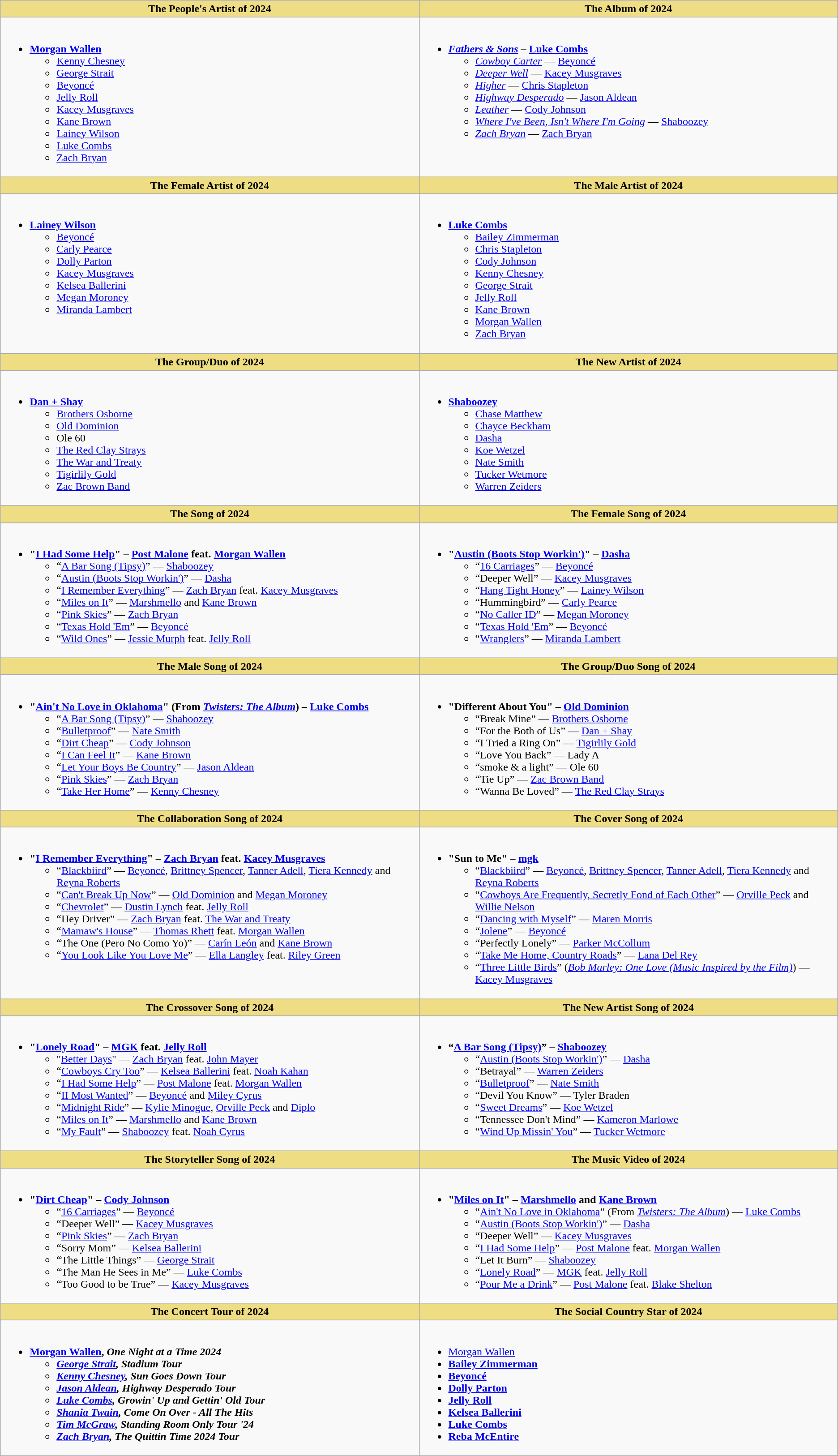<table class="wikitable">
<tr>
<th width="50%" style="background:#EEDD85;"><strong>The People's Artist of 2024</strong></th>
<th width="50%" style="background:#EEDD85;"><strong>The Album of 2024</strong></th>
</tr>
<tr>
<td valign="top"><br><ul><li><strong><a href='#'>Morgan Wallen</a></strong><ul><li><a href='#'>Kenny Chesney</a></li><li><a href='#'>George Strait</a></li><li><a href='#'>Beyoncé</a></li><li><a href='#'>Jelly Roll</a></li><li><a href='#'>Kacey Musgraves</a></li><li><a href='#'>Kane Brown</a></li><li><a href='#'>Lainey Wilson</a></li><li><a href='#'>Luke Combs</a></li><li><a href='#'>Zach Bryan</a></li></ul></li></ul></td>
<td valign="top"><br><ul><li><strong><a href='#'><em>Fathers & Sons</em></a> – <a href='#'>Luke Combs</a></strong><ul><li><em><a href='#'>Cowboy Carter</a></em> — <a href='#'>Beyoncé</a></li><li><em><a href='#'>Deeper Well</a></em> — <a href='#'>Kacey Musgraves</a></li><li><a href='#'><em>Higher</em></a> — <a href='#'>Chris Stapleton</a></li><li><em><a href='#'>Highway Desperado</a></em> — <a href='#'>Jason Aldean</a></li><li><a href='#'><em>Leather</em></a> — <a href='#'>Cody Johnson</a></li><li><em><a href='#'>Where I've Been, Isn't Where I'm Going</a></em> — <a href='#'>Shaboozey</a></li><li><a href='#'><em>Zach Bryan</em></a> — <a href='#'>Zach Bryan</a></li></ul></li></ul></td>
</tr>
<tr>
<th style="background:#EEDD82; width=50%"><strong>The Female Artist of 2024</strong></th>
<th style="background:#EEDD82; width=50%"><strong>The Male Artist of 2024</strong></th>
</tr>
<tr>
<td valign="top"><br><ul><li><strong><a href='#'>Lainey Wilson</a></strong><ul><li><a href='#'>Beyoncé</a></li><li><a href='#'>Carly Pearce</a></li><li><a href='#'>Dolly Parton</a></li><li><a href='#'>Kacey Musgraves</a></li><li><a href='#'>Kelsea Ballerini</a></li><li><a href='#'>Megan Moroney</a></li><li><a href='#'>Miranda Lambert</a></li></ul></li></ul></td>
<td valign="top"><br><ul><li><strong><a href='#'>Luke Combs</a></strong><ul><li><a href='#'>Bailey Zimmerman</a></li><li><a href='#'>Chris Stapleton</a></li><li><a href='#'>Cody Johnson</a></li><li><a href='#'>Kenny Chesney</a></li><li><a href='#'>George Strait</a></li><li><a href='#'>Jelly Roll</a></li><li><a href='#'>Kane Brown</a></li><li><a href='#'>Morgan Wallen</a></li><li><a href='#'>Zach Bryan</a></li></ul></li></ul></td>
</tr>
<tr>
<th style="background:#EEDD82; width=50%"><strong>The Group/Duo of 2024</strong></th>
<th style="background:#EEDD82; width=50%"><strong>The New Artist of 2024</strong></th>
</tr>
<tr>
<td valign="top"><br><ul><li><strong><a href='#'>Dan + Shay</a></strong><ul><li><a href='#'>Brothers Osborne</a></li><li><a href='#'>Old Dominion</a></li><li>Ole 60</li><li><a href='#'>The Red Clay Strays</a></li><li><a href='#'>The War and Treaty</a></li><li><a href='#'>Tigirlily Gold</a></li><li><a href='#'>Zac Brown Band</a></li></ul></li></ul></td>
<td valign="top"><br><ul><li><strong><a href='#'>Shaboozey</a></strong><ul><li><a href='#'>Chase Matthew</a></li><li><a href='#'>Chayce Beckham</a></li><li><a href='#'>Dasha</a></li><li><a href='#'>Koe Wetzel</a></li><li><a href='#'>Nate Smith</a></li><li><a href='#'>Tucker Wetmore</a></li><li><a href='#'>Warren Zeiders</a></li></ul></li></ul></td>
</tr>
<tr>
<th style="background:#EEDD82; width=50%">The Song of 2024</th>
<th style="background:#EEDD82; width=50%"><strong>The Female Song of 2024</strong></th>
</tr>
<tr>
<td valign="top"><br><ul><li><strong>"<a href='#'>I Had Some Help</a>" – <a href='#'>Post Malone</a> feat. <a href='#'>Morgan Wallen</a></strong><ul><li>“<a href='#'>A Bar Song (Tipsy)</a>” — <a href='#'>Shaboozey</a></li><li>“<a href='#'>Austin (Boots Stop Workin')</a>” — <a href='#'>Dasha</a></li><li>“<a href='#'>I Remember Everything</a>” — <a href='#'>Zach Bryan</a> feat. <a href='#'>Kacey Musgraves</a></li><li>“<a href='#'>Miles on It</a>” — <a href='#'>Marshmello</a> and <a href='#'>Kane Brown</a></li><li>“<a href='#'>Pink Skies</a>” — <a href='#'>Zach Bryan</a></li><li>“<a href='#'>Texas Hold 'Em</a>” — <a href='#'>Beyoncé</a></li><li>“<a href='#'>Wild Ones</a>” — <a href='#'>Jessie Murph</a> feat. <a href='#'>Jelly Roll</a></li></ul></li></ul></td>
<td valign="top"><br><ul><li><strong>"<a href='#'>Austin (Boots Stop Workin')</a>" – <a href='#'>Dasha</a></strong><ul><li>“<a href='#'>16 Carriages</a>” — <a href='#'>Beyoncé</a></li><li>“Deeper Well” — <a href='#'>Kacey Musgraves</a></li><li>“<a href='#'>Hang Tight Honey</a>” — <a href='#'>Lainey Wilson</a></li><li>“Hummingbird” — <a href='#'>Carly Pearce</a></li><li>“<a href='#'>No Caller ID</a>” — <a href='#'>Megan Moroney</a></li><li>“<a href='#'>Texas Hold 'Em</a>” — <a href='#'>Beyoncé</a></li><li>“<a href='#'>Wranglers</a>” — <a href='#'>Miranda Lambert</a></li></ul></li></ul></td>
</tr>
<tr>
<th style="background:#EEDD82; width=50%"><strong>The Male Song of 2024</strong></th>
<th style="background:#EEDD82; width=50%">The Group/Duo Song of 2024</th>
</tr>
<tr>
<td valign="top"><br><ul><li><strong>"<a href='#'>Ain't No Love in Oklahoma</a>" (From <em><a href='#'>Twisters: The Album</a></em>) – <a href='#'>Luke Combs</a></strong><ul><li>“<a href='#'>A Bar Song (Tipsy)</a>” — <a href='#'>Shaboozey</a></li><li>“<a href='#'>Bulletproof</a>” — <a href='#'>Nate Smith</a></li><li>“<a href='#'>Dirt Cheap</a>” — <a href='#'>Cody Johnson</a></li><li>“<a href='#'>I Can Feel It</a>” — <a href='#'>Kane Brown</a></li><li>“<a href='#'>Let Your Boys Be Country</a>” — <a href='#'>Jason Aldean</a></li><li>“<a href='#'>Pink Skies</a>” — <a href='#'>Zach Bryan</a></li><li>“<a href='#'>Take Her Home</a>” — <a href='#'>Kenny Chesney</a></li></ul></li></ul></td>
<td valign="top"><br><ul><li><strong>"Different About You" – <a href='#'>Old Dominion</a></strong><ul><li>“Break Mine” — <a href='#'>Brothers Osborne</a></li><li>“For the Both of Us” — <a href='#'>Dan + Shay</a></li><li>“I Tried a Ring On” — <a href='#'>Tigirlily Gold</a></li><li>“Love You Back” — Lady A</li><li>“smoke & a light” — Ole 60</li><li>“Tie Up” — <a href='#'>Zac Brown Band</a></li><li>“Wanna Be Loved” — <a href='#'>The Red Clay Strays</a></li></ul></li></ul></td>
</tr>
<tr>
<th style="background:#EEDD82; width=50%">The Collaboration Song of 2024</th>
<th style="background:#EEDD82; width=50%">The Cover Song of 2024</th>
</tr>
<tr>
<td valign="top"><br><ul><li><strong>"<a href='#'>I Remember Everything</a>" – <a href='#'>Zach Bryan</a> feat. <a href='#'>Kacey Musgraves</a></strong><ul><li>“<a href='#'>Blackbiird</a>” — <a href='#'>Beyoncé</a>, <a href='#'>Brittney Spencer</a>, <a href='#'>Tanner Adell</a>, <a href='#'>Tiera Kennedy</a> and <a href='#'>Reyna Roberts</a></li><li>“<a href='#'>Can't Break Up Now</a>” — <a href='#'>Old Dominion</a> and <a href='#'>Megan Moroney</a></li><li>“<a href='#'>Chevrolet</a>” — <a href='#'>Dustin Lynch</a> feat. <a href='#'>Jelly Roll</a></li><li>“Hey Driver” — <a href='#'>Zach Bryan</a> feat. <a href='#'>The War and Treaty</a></li><li>“<a href='#'>Mamaw's House</a>” — <a href='#'>Thomas Rhett</a> feat. <a href='#'>Morgan Wallen</a></li><li>“The One (Pero No Como Yo)” — <a href='#'>Carín León</a> and <a href='#'>Kane Brown</a></li><li>“<a href='#'>You Look Like You Love Me</a>” — <a href='#'>Ella Langley</a> feat. <a href='#'>Riley Green</a></li></ul></li></ul></td>
<td valign="top"><br><ul><li><strong>"Sun to Me" – <a href='#'>mgk</a></strong><ul><li>“<a href='#'>Blackbiird</a>” — <a href='#'>Beyoncé</a>, <a href='#'>Brittney Spencer</a>, <a href='#'>Tanner Adell</a>, <a href='#'>Tiera Kennedy</a> and <a href='#'>Reyna Roberts</a></li><li>“<a href='#'>Cowboys Are Frequently, Secretly Fond of Each Other</a>” — <a href='#'>Orville Peck</a> and <a href='#'>Willie Nelson</a></li><li>“<a href='#'>Dancing with Myself</a>” — <a href='#'>Maren Morris</a></li><li>“<a href='#'>Jolene</a>” — <a href='#'>Beyoncé</a></li><li>“Perfectly Lonely” — <a href='#'>Parker McCollum</a></li><li>“<a href='#'>Take Me Home, Country Roads</a>” — <a href='#'>Lana Del Rey</a></li><li>“<a href='#'>Three Little Birds</a>” (<em><a href='#'>Bob Marley: One Love (Music Inspired by the Film)</a></em>) — <a href='#'>Kacey Musgraves</a></li></ul></li></ul></td>
</tr>
<tr>
<th width="50%" style="background:#EEDD85;">The Crossover Song of 2024</th>
<th width="50%" style="background:#EEDD85;">The New Artist Song of 2024</th>
</tr>
<tr>
<td valign="top"><br><ul><li><strong>"<a href='#'>Lonely Road</a>" – <a href='#'>MGK</a> feat. <a href='#'>Jelly Roll</a></strong><ul><li>"<a href='#'>Better Days</a>" — <a href='#'>Zach Bryan</a> feat. <a href='#'>John Mayer</a></li><li>“<a href='#'>Cowboys Cry Too</a>” — <a href='#'>Kelsea Ballerini</a> feat. <a href='#'>Noah Kahan</a></li><li>“<a href='#'>I Had Some Help</a>” — <a href='#'>Post Malone</a> feat. <a href='#'>Morgan Wallen</a></li><li>“<a href='#'>II Most Wanted</a>” — <a href='#'>Beyoncé</a> and <a href='#'>Miley Cyrus</a></li><li>“<a href='#'>Midnight Ride</a>” — <a href='#'>Kylie Minogue</a>, <a href='#'>Orville Peck</a> and <a href='#'>Diplo</a></li><li>“<a href='#'>Miles on It</a>” — <a href='#'>Marshmello</a> and <a href='#'>Kane Brown</a></li><li>“<a href='#'>My Fault</a>” — <a href='#'>Shaboozey</a> feat. <a href='#'>Noah Cyrus</a></li></ul></li></ul></td>
<td valign="top"><br><ul><li><strong>“<a href='#'>A Bar Song (Tipsy)</a>” – <a href='#'>Shaboozey</a></strong><ul><li>“<a href='#'>Austin (Boots Stop Workin')</a>” — <a href='#'>Dasha</a></li><li>“Betrayal” — <a href='#'>Warren Zeiders</a></li><li>“<a href='#'>Bulletproof</a>” — <a href='#'>Nate Smith</a></li><li>“Devil You Know” — Tyler Braden</li><li>“<a href='#'>Sweet Dreams</a>” — <a href='#'>Koe Wetzel</a></li><li>“Tennessee Don't Mind” — <a href='#'>Kameron Marlowe</a></li><li>“<a href='#'>Wind Up Missin' You</a>” — <a href='#'>Tucker Wetmore</a></li></ul></li></ul></td>
</tr>
<tr>
<th style="background:#EEDD82; width=50%">The Storyteller Song of 2024</th>
<th style="background:#EEDD82; width=50%">The Music Video of 2024</th>
</tr>
<tr>
<td valign="top"><br><ul><li><strong>"<a href='#'>Dirt Cheap</a>" – <a href='#'>Cody Johnson</a></strong><ul><li>“<a href='#'>16 Carriages</a>” — <a href='#'>Beyoncé</a></li><li>“Deeper Well” <strong>—</strong> <a href='#'>Kacey Musgraves</a></li><li>“<a href='#'>Pink Skies</a>” — <a href='#'>Zach Bryan</a></li><li>“Sorry Mom” — <a href='#'>Kelsea Ballerini</a></li><li>“The Little Things” — <a href='#'>George Strait</a></li><li>“The Man He Sees in Me” — <a href='#'>Luke Combs</a></li><li>“Too Good to be True” — <a href='#'>Kacey Musgraves</a></li></ul></li></ul></td>
<td valign="top"><br><ul><li><strong>"<a href='#'>Miles on It</a>" – <a href='#'>Marshmello</a> and <a href='#'>Kane Brown</a></strong><ul><li>“<a href='#'>Ain't No Love in Oklahoma</a>” (From <em><a href='#'>Twisters: The Album</a></em>) — <a href='#'>Luke Combs</a></li><li>“<a href='#'>Austin (Boots Stop Workin')</a>” — <a href='#'>Dasha</a></li><li>“Deeper Well” — <a href='#'>Kacey Musgraves</a></li><li>“<a href='#'>I Had Some Help</a>” — <a href='#'>Post Malone</a> feat. <a href='#'>Morgan Wallen</a></li><li>“Let It Burn” — <a href='#'>Shaboozey</a></li><li>“<a href='#'>Lonely Road</a>” — <a href='#'>MGK</a> feat. <a href='#'>Jelly Roll</a></li><li>“<a href='#'>Pour Me a Drink</a>” — <a href='#'>Post Malone</a> feat. <a href='#'>Blake Shelton</a></li></ul></li></ul></td>
</tr>
<tr>
<th style="background:#EEDD82; width=50%">The Concert Tour of 2024</th>
<th style="background:#EEDD82; width=50%">The Social Country Star of 2024</th>
</tr>
<tr>
<td valign="top"><br><ul><li><strong><a href='#'>Morgan Wallen</a>, <em>One Night at a Time 2024<strong><em><ul><li><a href='#'>George Strait</a>, </em>Stadium Tour<em></li><li><a href='#'>Kenny Chesney</a>, </em>Sun Goes Down Tour<em></li><li><a href='#'>Jason Aldean</a>, </em>Highway Desperado Tour<em></li><li><a href='#'>Luke Combs</a>, </em>Growin' Up and Gettin' Old Tour<em></li><li><a href='#'>Shania Twain</a>, </em>Come On Over - All The Hits<em></li><li><a href='#'>Tim McGraw</a>, </em>Standing Room Only Tour '24<em></li><li><a href='#'>Zach Bryan</a>, </em>The Quittin Time 2024 Tour<em></li></ul></li></ul></td>
<td valign="top"><br><ul><li></strong><a href='#'>Morgan Wallen</a><strong></li><li><a href='#'>Bailey Zimmerman</a></li><li><a href='#'>Beyoncé</a></li><li><a href='#'>Dolly Parton</a></li><li><a href='#'>Jelly Roll</a></li><li><a href='#'>Kelsea Ballerini</a></li><li><a href='#'>Luke Combs</a></li><li><a href='#'>Reba McEntire</a></li></ul></td>
</tr>
</table>
